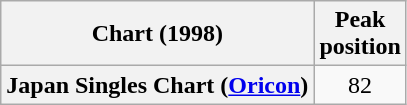<table class="wikitable plainrowheaders" style="text-align:center">
<tr>
<th scope="col">Chart (1998)</th>
<th scope="col">Peak<br>position</th>
</tr>
<tr>
<th scope="row">Japan Singles Chart (<a href='#'>Oricon</a>)</th>
<td>82</td>
</tr>
</table>
